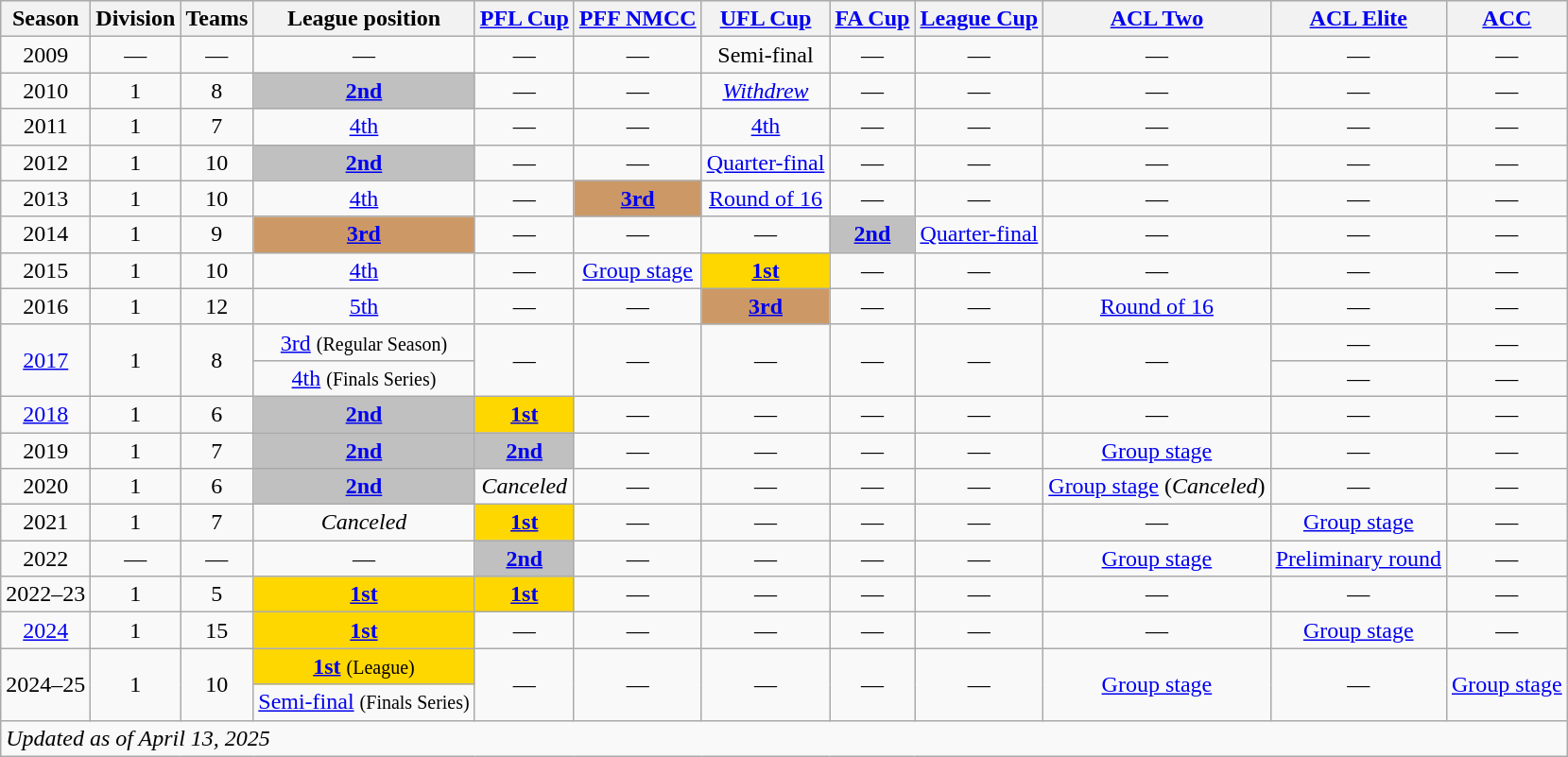<table class="wikitable" style="text-align: center">
<tr bgcolor="#efefef">
<th>Season</th>
<th>Division</th>
<th>Teams</th>
<th>League position</th>
<th><a href='#'>PFL Cup</a></th>
<th><a href='#'>PFF NMCC</a></th>
<th><a href='#'>UFL Cup</a></th>
<th><a href='#'>FA Cup</a></th>
<th><a href='#'>League Cup</a></th>
<th><a href='#'>ACL Two</a></th>
<th><a href='#'>ACL Elite</a></th>
<th><a href='#'>ACC</a></th>
</tr>
<tr>
<td>2009</td>
<td>—</td>
<td>—</td>
<td>—</td>
<td>—</td>
<td>—</td>
<td>Semi-final</td>
<td>—</td>
<td>—</td>
<td>—</td>
<td>—</td>
<td>—</td>
</tr>
<tr>
<td>2010</td>
<td>1</td>
<td>8</td>
<td bgcolor=silver><strong><a href='#'>2nd</a></strong></td>
<td>—</td>
<td>—</td>
<td><em><a href='#'>Withdrew</a></em></td>
<td>—</td>
<td>—</td>
<td>—</td>
<td>—</td>
<td>—</td>
</tr>
<tr>
<td>2011</td>
<td>1</td>
<td>7</td>
<td><a href='#'>4th</a></td>
<td>—</td>
<td>—</td>
<td><a href='#'>4th</a></td>
<td>—</td>
<td>—</td>
<td>—</td>
<td>—</td>
<td>—</td>
</tr>
<tr>
<td>2012</td>
<td>1</td>
<td>10</td>
<td bgcolor=silver><strong><a href='#'>2nd</a></strong></td>
<td>—</td>
<td>—</td>
<td><a href='#'>Quarter-final</a></td>
<td>—</td>
<td>—</td>
<td>—</td>
<td>—</td>
<td>—</td>
</tr>
<tr>
<td>2013</td>
<td>1</td>
<td>10</td>
<td><a href='#'>4th</a></td>
<td>—</td>
<td bgcolor=#c96><strong><a href='#'>3rd</a></strong></td>
<td><a href='#'>Round of 16</a></td>
<td>—</td>
<td>—</td>
<td>—</td>
<td>—</td>
<td>—</td>
</tr>
<tr>
<td>2014</td>
<td>1</td>
<td>9</td>
<td bgcolor=#c96><strong><a href='#'>3rd</a></strong></td>
<td>—</td>
<td>—</td>
<td>—</td>
<td bgcolor=silver><strong><a href='#'>2nd</a></strong></td>
<td><a href='#'>Quarter-final</a></td>
<td>—</td>
<td>—</td>
<td>—</td>
</tr>
<tr>
<td>2015</td>
<td>1</td>
<td>10</td>
<td><a href='#'>4th</a></td>
<td>—</td>
<td><a href='#'>Group stage</a></td>
<td bgcolor=gold><strong><a href='#'>1st</a></strong></td>
<td>—</td>
<td>—</td>
<td>—</td>
<td>—</td>
<td>—</td>
</tr>
<tr>
<td>2016</td>
<td>1</td>
<td>12</td>
<td><a href='#'>5th</a></td>
<td>—</td>
<td>—</td>
<td bgcolor=#c96><strong><a href='#'>3rd</a></strong></td>
<td>—</td>
<td>—</td>
<td><a href='#'>Round of 16</a></td>
<td>—</td>
<td>—</td>
</tr>
<tr>
<td rowspan=2><a href='#'>2017</a></td>
<td rowspan=2>1</td>
<td rowspan=2>8</td>
<td><a href='#'>3rd</a> <small>(Regular Season)</small></td>
<td rowspan=2>—</td>
<td rowspan=2>—</td>
<td rowspan=2>—</td>
<td rowspan=2>—</td>
<td rowspan=2>—</td>
<td rowspan=2>—</td>
<td>—</td>
<td>—</td>
</tr>
<tr>
<td><a href='#'>4th</a> <small>(Finals Series)</small></td>
<td>—</td>
<td>—</td>
</tr>
<tr>
<td><a href='#'>2018</a></td>
<td>1</td>
<td>6</td>
<td bgcolor=silver><strong><a href='#'>2nd</a></strong></td>
<td bgcolor=gold><strong><a href='#'>1st</a></strong></td>
<td>—</td>
<td>—</td>
<td>—</td>
<td>—</td>
<td>—</td>
<td>—</td>
<td>—</td>
</tr>
<tr>
<td>2019</td>
<td>1</td>
<td>7</td>
<td bgcolor=silver><strong><a href='#'>2nd</a></strong></td>
<td bgcolor=silver><strong><a href='#'>2nd</a></strong></td>
<td>—</td>
<td>—</td>
<td>—</td>
<td>—</td>
<td><a href='#'>Group stage</a></td>
<td>—</td>
<td>—</td>
</tr>
<tr>
<td>2020</td>
<td>1</td>
<td>6</td>
<td bgcolor=silver><strong><a href='#'>2nd</a></strong></td>
<td><em>Canceled</em></td>
<td>—</td>
<td>—</td>
<td>—</td>
<td>—</td>
<td><a href='#'>Group stage</a> (<em>Canceled</em>)</td>
<td>—</td>
<td>—</td>
</tr>
<tr>
<td>2021</td>
<td>1</td>
<td>7</td>
<td><em>Canceled</em></td>
<td bgcolor=gold><strong><a href='#'>1st</a></strong></td>
<td>—</td>
<td>—</td>
<td>—</td>
<td>—</td>
<td>—</td>
<td><a href='#'>Group stage</a></td>
<td>—</td>
</tr>
<tr>
<td>2022</td>
<td>—</td>
<td>—</td>
<td>—</td>
<td bgcolor=silver><strong><a href='#'>2nd</a></strong></td>
<td>—</td>
<td>—</td>
<td>—</td>
<td>—</td>
<td><a href='#'>Group stage</a></td>
<td><a href='#'>Preliminary round</a></td>
<td>—</td>
</tr>
<tr>
<td>2022–23</td>
<td>1</td>
<td>5</td>
<td Bgcolor=gold><strong><a href='#'>1st</a></strong></td>
<td Bgcolor=gold><strong><a href='#'>1st</a></strong></td>
<td>—</td>
<td>—</td>
<td>—</td>
<td>—</td>
<td>—</td>
<td>—</td>
<td>—</td>
</tr>
<tr>
<td><a href='#'>2024</a></td>
<td>1</td>
<td>15</td>
<td Bgcolor=gold><strong><a href='#'>1st</a></strong></td>
<td>—</td>
<td>—</td>
<td>—</td>
<td>—</td>
<td>—</td>
<td>—</td>
<td><a href='#'>Group stage</a></td>
<td>—</td>
</tr>
<tr>
<td rowspan=2>2024–25</td>
<td rowspan=2>1</td>
<td rowspan=2>10</td>
<td Bgcolor=gold><strong><a href='#'>1st</a></strong> <small>(League)</small></td>
<td rowspan=2>—</td>
<td rowspan=2>—</td>
<td rowspan=2>—</td>
<td rowspan=2>—</td>
<td rowspan=2>—</td>
<td rowspan=2><a href='#'>Group stage</a></td>
<td rowspan=2>—</td>
<td rowspan=2><a href='#'>Group stage</a></td>
</tr>
<tr>
<td><a href='#'>Semi-final</a> <small>(Finals Series)</small></td>
</tr>
<tr>
<td colspan="12" align="left"><em>Updated as of April 13, 2025</em></td>
</tr>
</table>
